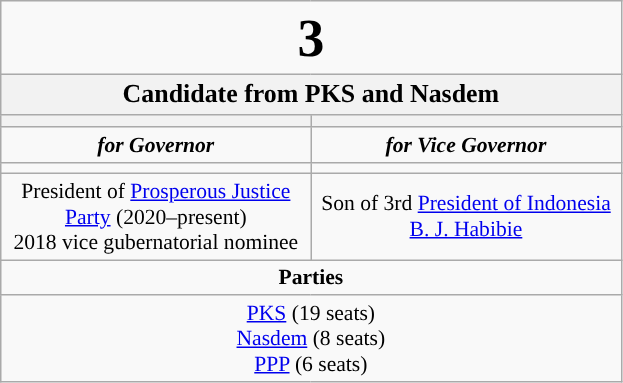<table class="wikitable" style="font-size:90%; text-align:center;">
<tr>
<td colspan=2><big><big><big><big><big><strong>3</strong></big></big></big></big></big></td>
</tr>
<tr>
<th colspan=2><big>Candidate from PKS and Nasdem</big></th>
</tr>
<tr>
<th style="width:3em; font-size:135%; background:#"><a href='#'></a></th>
<th style="width:3em; font-size:135%; background:#"><a href='#'></a></th>
</tr>
<tr style="color:#000; font-size:100%; background:#">
<td style="width:3em; width:200px;"><strong><em>for Governor</em></strong></td>
<td style="width:3em; width:200px;"><strong><em>for Vice Governor</em></strong></td>
</tr>
<tr>
<td></td>
<td></td>
</tr>
<tr>
<td>President of <a href='#'>Prosperous Justice Party</a> (2020–present)<br>2018 vice gubernatorial nominee</td>
<td>Son of 3rd <a href='#'>President of Indonesia</a> <a href='#'>B. J. Habibie</a></td>
</tr>
<tr>
<td colspan=2><strong>Parties</strong></td>
</tr>
<tr>
<td colspan=2> <a href='#'>PKS</a> (19 seats)<br><a href='#'>Nasdem</a> (8 seats)<br><a href='#'>PPP</a> (6 seats)</td>
</tr>
</table>
